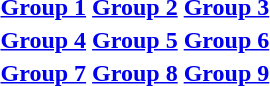<table style="text-align:center">
<tr valign=top>
<td><strong><a href='#'>Group 1</a></strong><br></td>
<td><strong><a href='#'>Group 2</a></strong><br></td>
<td><strong><a href='#'>Group 3</a></strong><br></td>
</tr>
<tr valign=top>
<td><strong><a href='#'>Group 4</a></strong><br></td>
<td><strong><a href='#'>Group 5</a></strong><br></td>
<td><strong><a href='#'>Group 6</a></strong><br></td>
</tr>
<tr valign=top>
<td><strong><a href='#'>Group 7</a></strong><br></td>
<td><strong><a href='#'>Group 8</a></strong><br></td>
<td><strong><a href='#'>Group 9</a></strong><br></td>
</tr>
</table>
